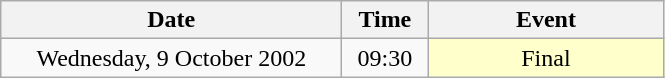<table class = "wikitable" style="text-align:center;">
<tr>
<th width=220>Date</th>
<th width=50>Time</th>
<th width=150>Event</th>
</tr>
<tr>
<td>Wednesday, 9 October 2002</td>
<td>09:30</td>
<td bgcolor=ffffcc>Final</td>
</tr>
</table>
